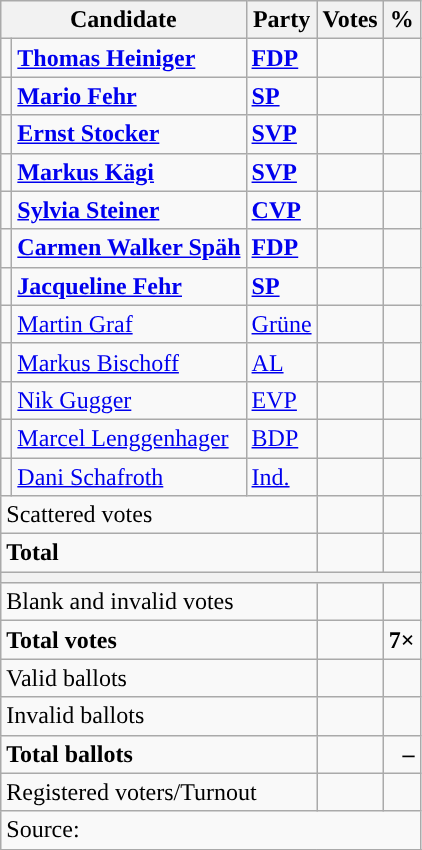<table class="wikitable" style="text-align:right;">
<tr>
<th colspan="2">Candidate</th>
<th>Party</th>
<th>Votes</th>
<th>%</th>
</tr>
<tr style="font-weight:bold;">
<td style="background-color:"></td>
<td style="text-align:left;"><a href='#'>Thomas Heiniger</a></td>
<td style="text-align:left;"><a href='#'>FDP</a></td>
<td></td>
<td></td>
</tr>
<tr style="font-weight:bold;">
<td style="background-color:"></td>
<td style="text-align:left;"><a href='#'>Mario Fehr</a></td>
<td style="text-align:left;"><a href='#'>SP</a></td>
<td></td>
<td></td>
</tr>
<tr style="font-weight:bold;">
<td style="background-color:"></td>
<td style="text-align:left;"><a href='#'>Ernst Stocker</a></td>
<td style="text-align:left;"><a href='#'>SVP</a></td>
<td></td>
<td></td>
</tr>
<tr style="font-weight:bold;">
<td style="background-color:"></td>
<td style="text-align:left;"><a href='#'>Markus Kägi</a></td>
<td style="text-align:left;"><a href='#'>SVP</a></td>
<td></td>
<td></td>
</tr>
<tr style="font-weight:bold;">
<td style="background-color:"></td>
<td style="text-align:left;"><a href='#'>Sylvia Steiner</a></td>
<td style="text-align:left;"><a href='#'>CVP</a></td>
<td></td>
<td></td>
</tr>
<tr style="font-weight:bold;">
<td style="background-color:"></td>
<td style="text-align:left;"><a href='#'>Carmen Walker Späh</a></td>
<td style="text-align:left;"><a href='#'>FDP</a></td>
<td></td>
<td></td>
</tr>
<tr style="font-weight:bold;">
<td style="background-color:"></td>
<td style="text-align:left;"><a href='#'>Jacqueline Fehr</a></td>
<td style="text-align:left;"><a href='#'>SP</a></td>
<td></td>
<td></td>
</tr>
<tr>
<td style="background-color:"></td>
<td style="text-align:left;"><a href='#'>Martin Graf</a></td>
<td style="text-align:left;"><a href='#'>Grüne</a></td>
<td></td>
<td></td>
</tr>
<tr>
<td style="background-color:"></td>
<td style="text-align:left;"><a href='#'>Markus Bischoff</a></td>
<td style="text-align:left;"><a href='#'>AL</a></td>
<td></td>
<td></td>
</tr>
<tr>
<td style="background-color:"></td>
<td style="text-align:left;"><a href='#'>Nik Gugger</a></td>
<td style="text-align:left;"><a href='#'>EVP</a></td>
<td></td>
<td></td>
</tr>
<tr>
<td style="background-color:"></td>
<td style="text-align:left;"><a href='#'>Marcel Lenggenhager</a></td>
<td style="text-align:left;"><a href='#'>BDP</a></td>
<td></td>
<td></td>
</tr>
<tr>
<td style="background-color:"></td>
<td style="text-align:left;"><a href='#'>Dani Schafroth</a></td>
<td style="text-align:left;"><a href='#'>Ind.</a></td>
<td></td>
<td></td>
</tr>
<tr>
<td colspan="3" style="text-align:left;">Scattered votes</td>
<td></td>
<td></td>
</tr>
<tr style="font-weight:bold;">
<td colspan="3" style="text-align:left;">Total</td>
<td></td>
<td></td>
</tr>
<tr>
<th colspan="10"></th>
</tr>
<tr>
<td colspan="3" style="text-align:left;">Blank and invalid votes</td>
<td></td>
<td></td>
</tr>
<tr style="font-weight:bold;">
<td colspan="3" style="text-align:left;">Total votes</td>
<td></td>
<td>7×</td>
</tr>
<tr>
<td colspan="3" style="text-align:left;">Valid ballots</td>
<td></td>
<td></td>
</tr>
<tr>
<td colspan="3" style="text-align:left;">Invalid ballots</td>
<td></td>
<td></td>
</tr>
<tr style="font-weight:bold;">
<td colspan="3" style="text-align:left;">Total ballots</td>
<td></td>
<td>–</td>
</tr>
<tr>
<td colspan="3" style="text-align:left;">Registered voters/Turnout</td>
<td></td>
<td></td>
</tr>
<tr>
<td colspan="10" style="text-align:left;">Source: </td>
</tr>
<tr>
</tr>
</table>
